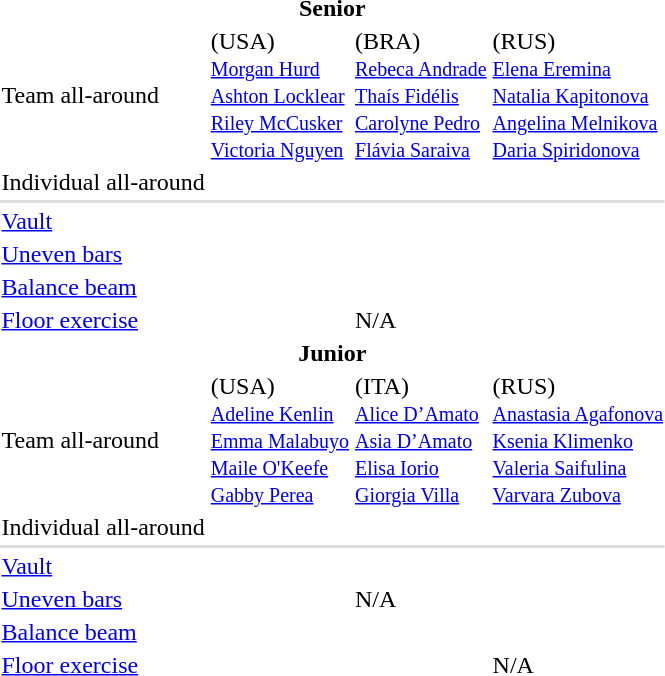<table>
<tr>
<th colspan="4">Senior</th>
</tr>
<tr>
<td>Team all-around</td>
<td> (USA) <br><small><a href='#'>Morgan Hurd</a><br><a href='#'>Ashton Locklear</a><br><a href='#'>Riley McCusker</a><br><a href='#'>Victoria Nguyen</a></small></td>
<td> (BRA) <br><small><a href='#'>Rebeca Andrade</a><br><a href='#'>Thaís Fidélis</a><br><a href='#'>Carolyne Pedro</a><br><a href='#'>Flávia Saraiva</a></small></td>
<td> (RUS) <br><small><a href='#'>Elena Eremina</a><br><a href='#'>Natalia Kapitonova</a><br><a href='#'>Angelina Melnikova</a><br><a href='#'>Daria Spiridonova</a></small></td>
</tr>
<tr>
<td>Individual all-around</td>
<td></td>
<td></td>
<td></td>
</tr>
<tr bgcolor=#DDDDDD>
<td colspan=7></td>
</tr>
<tr>
<td><a href='#'>Vault</a></td>
<td></td>
<td></td>
<td></td>
</tr>
<tr>
<td><a href='#'>Uneven bars</a></td>
<td></td>
<td></td>
<td></td>
</tr>
<tr>
<td><a href='#'>Balance beam</a></td>
<td></td>
<td></td>
<td></td>
</tr>
<tr>
<td><a href='#'>Floor exercise</a></td>
<td><br></td>
<td>N/A</td>
<td></td>
</tr>
<tr>
<th colspan="4">Junior</th>
</tr>
<tr>
<td>Team all-around</td>
<td> (USA) <br><small><a href='#'>Adeline Kenlin</a><br><a href='#'>Emma Malabuyo</a><br><a href='#'>Maile O'Keefe</a><br><a href='#'>Gabby Perea</a></small></td>
<td> (ITA) <br><small><a href='#'>Alice D’Amato</a><br><a href='#'>Asia D’Amato</a><br><a href='#'>Elisa Iorio</a><br><a href='#'>Giorgia Villa</a></small></td>
<td> (RUS) <br><small><a href='#'>Anastasia Agafonova</a><br><a href='#'>Ksenia Klimenko</a><br><a href='#'>Valeria Saifulina</a><br><a href='#'>Varvara Zubova</a></small></td>
</tr>
<tr>
<td>Individual all-around</td>
<td></td>
<td></td>
<td></td>
</tr>
<tr bgcolor=#DDDDDD>
<td colspan=7></td>
</tr>
<tr>
<td><a href='#'>Vault</a></td>
<td></td>
<td></td>
<td></td>
</tr>
<tr>
<td><a href='#'>Uneven bars</a></td>
<td><br></td>
<td>N/A</td>
<td></td>
</tr>
<tr>
<td><a href='#'>Balance beam</a></td>
<td></td>
<td></td>
<td></td>
</tr>
<tr>
<td><a href='#'>Floor exercise</a></td>
<td></td>
<td> <br> </td>
<td>N/A</td>
</tr>
</table>
